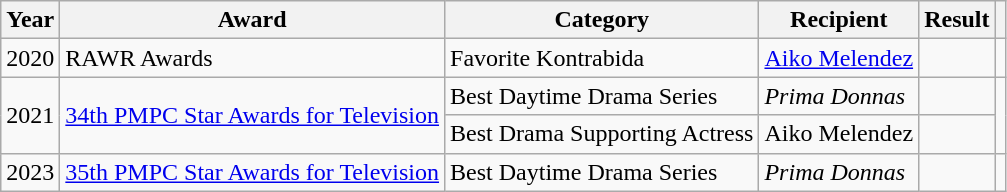<table class="wikitable">
<tr>
<th>Year</th>
<th>Award</th>
<th>Category</th>
<th>Recipient</th>
<th>Result</th>
<th></th>
</tr>
<tr>
<td>2020</td>
<td>RAWR Awards</td>
<td>Favorite Kontrabida</td>
<td><a href='#'>Aiko Melendez</a></td>
<td></td>
<td></td>
</tr>
<tr>
<td rowspan=2>2021</td>
<td rowspan=2><a href='#'>34th PMPC Star Awards for Television</a></td>
<td>Best Daytime Drama Series</td>
<td><em>Prima Donnas</em></td>
<td></td>
<td rowspan=2></td>
</tr>
<tr>
<td>Best Drama Supporting Actress</td>
<td>Aiko Melendez</td>
<td></td>
</tr>
<tr>
<td>2023</td>
<td><a href='#'>35th PMPC Star Awards for Television</a></td>
<td>Best Daytime Drama Series</td>
<td><em>Prima Donnas</em></td>
<td></td>
<td></td>
</tr>
</table>
